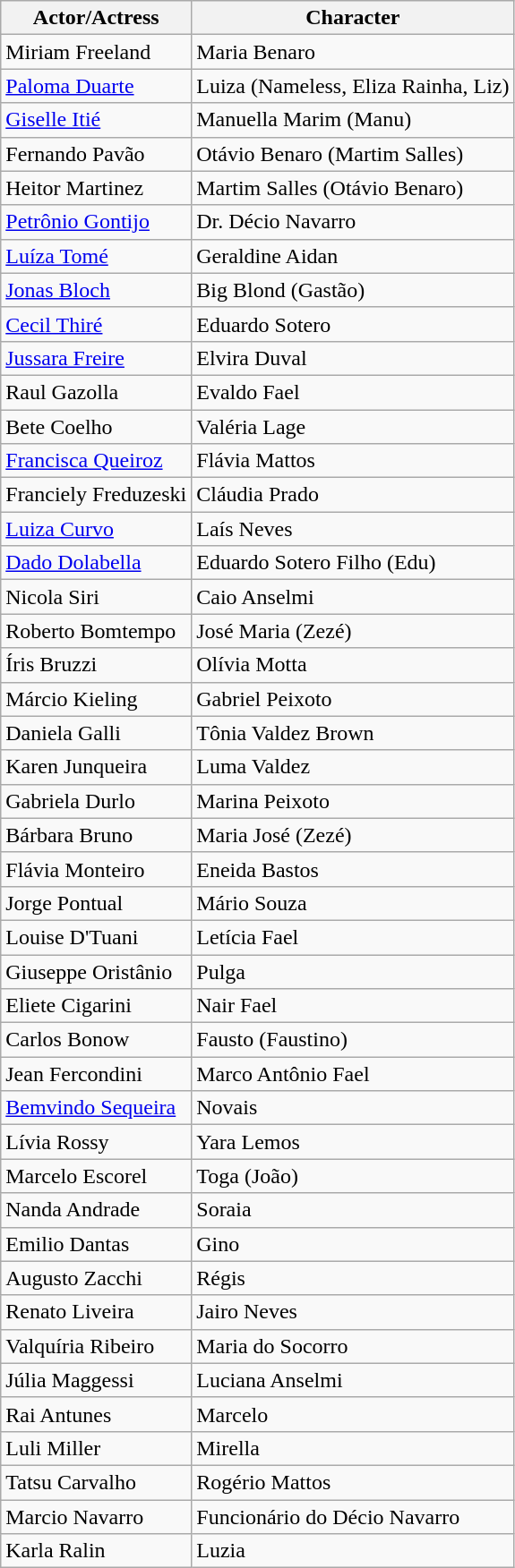<table class="wikitable">
<tr>
<th>Actor/Actress</th>
<th>Character</th>
</tr>
<tr>
<td>Miriam Freeland</td>
<td>Maria Benaro</td>
</tr>
<tr>
<td><a href='#'>Paloma Duarte</a></td>
<td>Luiza (Nameless, Eliza Rainha, Liz)</td>
</tr>
<tr>
<td><a href='#'>Giselle Itié</a></td>
<td>Manuella Marim (Manu)</td>
</tr>
<tr>
<td>Fernando Pavão</td>
<td>Otávio Benaro (Martim Salles)</td>
</tr>
<tr>
<td>Heitor Martinez</td>
<td>Martim Salles (Otávio Benaro)</td>
</tr>
<tr>
<td><a href='#'>Petrônio Gontijo</a></td>
<td>Dr. Décio Navarro</td>
</tr>
<tr>
<td><a href='#'>Luíza Tomé</a></td>
<td>Geraldine Aidan</td>
</tr>
<tr>
<td><a href='#'>Jonas Bloch</a></td>
<td>Big Blond (Gastão)</td>
</tr>
<tr>
<td><a href='#'>Cecil Thiré</a></td>
<td>Eduardo Sotero</td>
</tr>
<tr>
<td><a href='#'>Jussara Freire</a></td>
<td>Elvira Duval</td>
</tr>
<tr>
<td>Raul Gazolla</td>
<td>Evaldo Fael</td>
</tr>
<tr>
<td>Bete Coelho</td>
<td>Valéria Lage</td>
</tr>
<tr>
<td><a href='#'>Francisca Queiroz</a></td>
<td>Flávia Mattos</td>
</tr>
<tr>
<td>Franciely Freduzeski</td>
<td>Cláudia Prado</td>
</tr>
<tr>
<td><a href='#'>Luiza Curvo</a></td>
<td>Laís Neves</td>
</tr>
<tr>
<td><a href='#'>Dado Dolabella</a></td>
<td>Eduardo Sotero Filho (Edu)</td>
</tr>
<tr>
<td>Nicola Siri</td>
<td>Caio Anselmi</td>
</tr>
<tr>
<td>Roberto Bomtempo</td>
<td>José Maria (Zezé)</td>
</tr>
<tr>
<td>Íris Bruzzi</td>
<td>Olívia Motta</td>
</tr>
<tr>
<td>Márcio Kieling</td>
<td>Gabriel Peixoto</td>
</tr>
<tr>
<td>Daniela Galli</td>
<td>Tônia Valdez Brown</td>
</tr>
<tr>
<td>Karen Junqueira</td>
<td>Luma Valdez</td>
</tr>
<tr>
<td>Gabriela Durlo</td>
<td>Marina Peixoto</td>
</tr>
<tr>
<td>Bárbara Bruno</td>
<td>Maria José (Zezé)</td>
</tr>
<tr>
<td>Flávia Monteiro</td>
<td>Eneida Bastos</td>
</tr>
<tr>
<td>Jorge Pontual</td>
<td>Mário Souza</td>
</tr>
<tr>
<td>Louise D'Tuani</td>
<td>Letícia Fael</td>
</tr>
<tr>
<td>Giuseppe Oristânio</td>
<td>Pulga</td>
</tr>
<tr>
<td>Eliete Cigarini</td>
<td>Nair Fael</td>
</tr>
<tr>
<td>Carlos Bonow</td>
<td>Fausto (Faustino)</td>
</tr>
<tr>
<td>Jean Fercondini</td>
<td>Marco Antônio Fael</td>
</tr>
<tr>
<td><a href='#'>Bemvindo Sequeira</a></td>
<td>Novais</td>
</tr>
<tr>
<td>Lívia Rossy</td>
<td>Yara Lemos</td>
</tr>
<tr>
<td>Marcelo Escorel</td>
<td>Toga (João)</td>
</tr>
<tr>
<td>Nanda Andrade</td>
<td>Soraia</td>
</tr>
<tr>
<td>Emilio Dantas</td>
<td>Gino</td>
</tr>
<tr>
<td>Augusto Zacchi</td>
<td>Régis</td>
</tr>
<tr>
<td>Renato Liveira</td>
<td>Jairo Neves</td>
</tr>
<tr>
<td>Valquíria Ribeiro</td>
<td>Maria do Socorro</td>
</tr>
<tr>
<td>Júlia Maggessi</td>
<td>Luciana Anselmi</td>
</tr>
<tr>
<td>Rai Antunes</td>
<td>Marcelo</td>
</tr>
<tr>
<td>Luli Miller</td>
<td>Mirella</td>
</tr>
<tr>
<td>Tatsu Carvalho</td>
<td>Rogério Mattos</td>
</tr>
<tr>
<td>Marcio Navarro</td>
<td>Funcionário do Décio Navarro</td>
</tr>
<tr>
<td>Karla Ralin</td>
<td>Luzia</td>
</tr>
</table>
